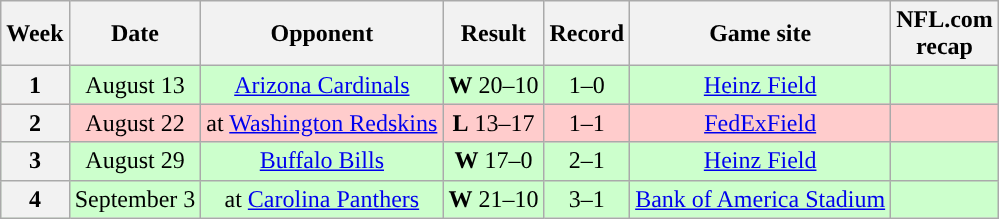<table class="wikitable" style="text-align:center">
<tr>
<th>Week</th>
<th>Date</th>
<th>Opponent</th>
<th>Result</th>
<th>Record</th>
<th>Game site</th>
<th>NFL.com<br>recap</th>
</tr>
<tr style="background:#cfc;">
<th>1</th>
<td>August 13</td>
<td><a href='#'>Arizona Cardinals</a></td>
<td><strong>W</strong> 20–10</td>
<td>1–0</td>
<td><a href='#'>Heinz Field</a></td>
<td></td>
</tr>
<tr style="background:#fcc;">
<th>2</th>
<td>August 22</td>
<td>at <a href='#'>Washington Redskins</a></td>
<td><strong>L</strong> 13–17</td>
<td>1–1</td>
<td><a href='#'>FedExField</a></td>
<td></td>
</tr>
<tr style="background:#cfc;">
<th>3</th>
<td>August 29</td>
<td><a href='#'>Buffalo Bills</a></td>
<td><strong>W</strong> 17–0</td>
<td>2–1</td>
<td><a href='#'>Heinz Field</a></td>
<td></td>
</tr>
<tr style="background:#cfc;">
<th>4</th>
<td>September 3</td>
<td>at <a href='#'>Carolina Panthers</a></td>
<td><strong>W</strong> 21–10</td>
<td>3–1</td>
<td><a href='#'>Bank of America Stadium</a></td>
<td></td>
</tr>
</table>
